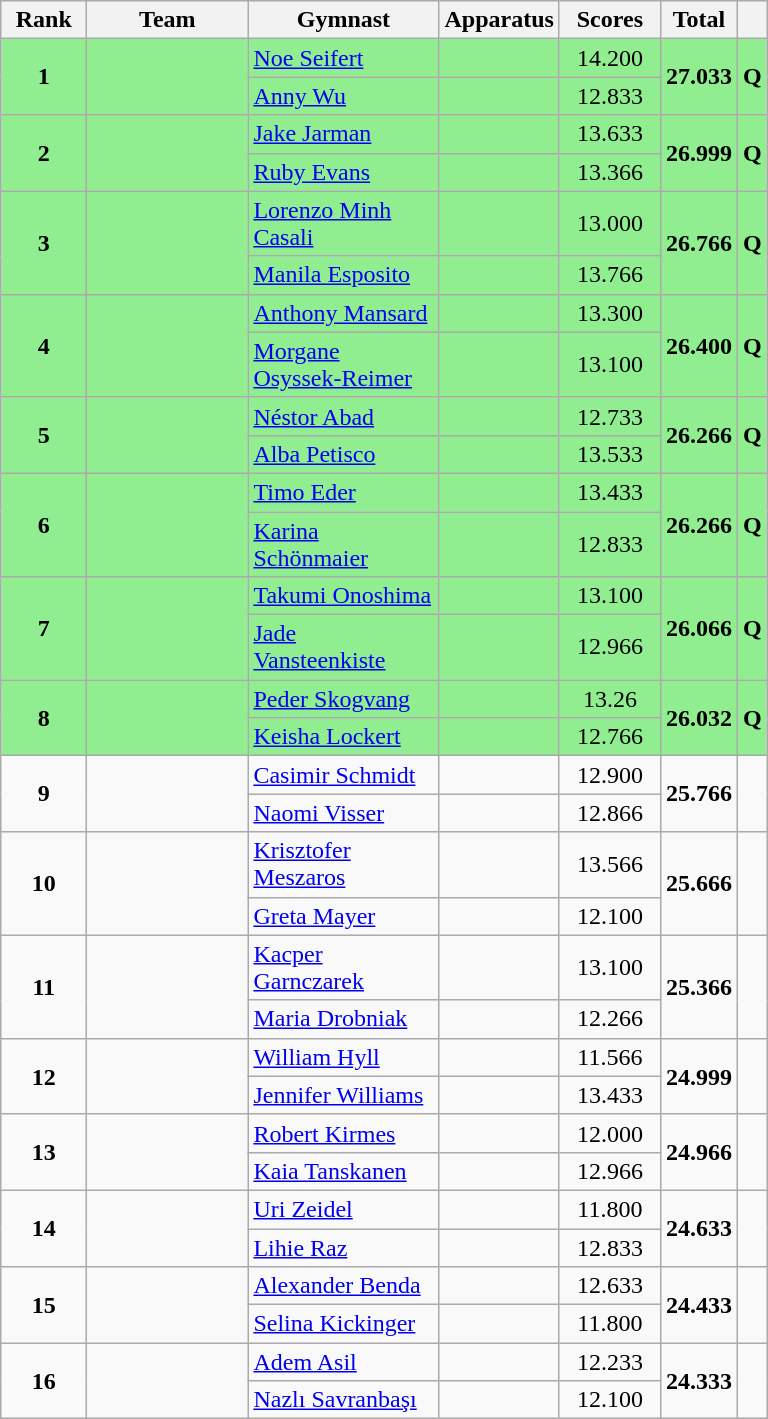<table style="text-align:center;" class="wikitable sortable">
<tr>
<th scope="col" style="width:50px;">Rank</th>
<th scope="col" style="width:100px;">Team</th>
<th scope="col" style="width:120px;">Gymnast</th>
<th scope="col" style="width:20px;">Apparatus</th>
<th scope="col" style="width:60px;">Scores</th>
<th>Total</th>
<th><small></small></th>
</tr>
<tr bgcolor="lightgreen">
<td rowspan="2"><strong>1</strong></td>
<td rowspan="2" align="left"></td>
<td align="left"><a href='#'>Noe Seifert</a></td>
<td></td>
<td>14.200</td>
<td rowspan="2"><strong>27.033</strong></td>
<td rowspan="2"><strong>Q</strong></td>
</tr>
<tr bgcolor="lightgreen">
<td align="left"><a href='#'>Anny Wu</a></td>
<td></td>
<td>12.833</td>
</tr>
<tr bgcolor="lightgreen">
<td rowspan="2"><strong>2</strong></td>
<td rowspan="2" align="left"></td>
<td align="left"><a href='#'>Jake Jarman</a></td>
<td></td>
<td>13.633</td>
<td rowspan="2"><strong>26.999</strong></td>
<td rowspan="2"><strong>Q</strong></td>
</tr>
<tr bgcolor="lightgreen">
<td align="left"><a href='#'>Ruby Evans</a></td>
<td></td>
<td>13.366</td>
</tr>
<tr bgcolor="lightgreen">
<td rowspan="2"><strong>3</strong></td>
<td rowspan="2" align="left"></td>
<td align="left"><a href='#'>Lorenzo Minh Casali</a></td>
<td></td>
<td>13.000</td>
<td rowspan="2"><strong>26.766</strong></td>
<td rowspan="2"><strong>Q</strong></td>
</tr>
<tr bgcolor="lightgreen">
<td align="left"><a href='#'>Manila Esposito</a></td>
<td></td>
<td>13.766</td>
</tr>
<tr bgcolor="lightgreen">
<td rowspan="2"><strong>4</strong></td>
<td rowspan="2" align="left"></td>
<td align="left"><a href='#'>Anthony Mansard</a></td>
<td></td>
<td>13.300</td>
<td rowspan="2"><strong>26.400</strong></td>
<td rowspan="2"><strong>Q</strong></td>
</tr>
<tr bgcolor="lightgreen">
<td align="left"><a href='#'>Morgane Osyssek-Reimer</a></td>
<td></td>
<td>13.100</td>
</tr>
<tr bgcolor="lightgreen">
<td rowspan="2"><strong>5</strong></td>
<td rowspan="2" align="left"></td>
<td align="left"><a href='#'>Néstor Abad</a></td>
<td></td>
<td>12.733</td>
<td rowspan="2"><strong>26.266</strong></td>
<td rowspan="2"><strong>Q</strong></td>
</tr>
<tr bgcolor="lightgreen">
<td align="left"><a href='#'>Alba Petisco</a></td>
<td></td>
<td>13.533</td>
</tr>
<tr bgcolor="lightgreen">
<td rowspan="2"><strong>6</strong></td>
<td rowspan="2" align="left"></td>
<td align="left"><a href='#'>Timo Eder</a></td>
<td></td>
<td>13.433</td>
<td rowspan="2"><strong>26.266</strong></td>
<td rowspan="2"><strong>Q</strong></td>
</tr>
<tr bgcolor="lightgreen">
<td align="left"><a href='#'>Karina Schönmaier</a></td>
<td></td>
<td>12.833</td>
</tr>
<tr bgcolor="lightgreen">
<td rowspan="2"><strong>7</strong></td>
<td rowspan="2" align="left"></td>
<td align="left"><a href='#'>Takumi Onoshima</a></td>
<td></td>
<td>13.100</td>
<td rowspan="2"><strong>26.066</strong></td>
<td rowspan="2"><strong>Q</strong></td>
</tr>
<tr bgcolor="lightgreen">
<td align="left"><a href='#'>Jade Vansteenkiste</a></td>
<td></td>
<td>12.966</td>
</tr>
<tr bgcolor="lightgreen">
<td rowspan="2"><strong>8</strong></td>
<td rowspan="2" align="left"></td>
<td align="left"><a href='#'>Peder Skogvang</a></td>
<td></td>
<td>13.26</td>
<td rowspan="2"><strong>26.032</strong></td>
<td rowspan="2"><strong>Q</strong></td>
</tr>
<tr bgcolor="lightgreen">
<td align="left"><a href='#'>Keisha Lockert</a></td>
<td></td>
<td>12.766</td>
</tr>
<tr>
<td rowspan="2"><strong>9</strong></td>
<td rowspan="2" align="left"></td>
<td align="left"><a href='#'>Casimir Schmidt</a></td>
<td></td>
<td>12.900</td>
<td rowspan="2"><strong>25.766</strong></td>
<td rowspan="2"></td>
</tr>
<tr>
<td align="left"><a href='#'>Naomi Visser</a></td>
<td></td>
<td>12.866</td>
</tr>
<tr>
<td rowspan="2"><strong>10</strong></td>
<td rowspan="2" align="left"></td>
<td align="left"><a href='#'>Krisztofer Meszaros</a></td>
<td></td>
<td>13.566</td>
<td rowspan="2"><strong>25.666</strong></td>
<td rowspan="2"></td>
</tr>
<tr>
<td align="left"><a href='#'>Greta Mayer</a></td>
<td></td>
<td>12.100</td>
</tr>
<tr>
<td rowspan="2"><strong>11</strong></td>
<td rowspan="2" align="left"></td>
<td align="left"><a href='#'>Kacper Garnczarek</a></td>
<td></td>
<td>13.100</td>
<td rowspan="2"><strong>25.366</strong></td>
<td rowspan="2"></td>
</tr>
<tr>
<td align="left"><a href='#'>Maria Drobniak</a></td>
<td></td>
<td>12.266</td>
</tr>
<tr>
<td rowspan="2"><strong>12</strong></td>
<td rowspan="2" align="left"></td>
<td align="left"><a href='#'>William Hyll</a></td>
<td></td>
<td>11.566</td>
<td rowspan="2"><strong>24.999</strong></td>
<td rowspan="2"></td>
</tr>
<tr>
<td align="left"><a href='#'>Jennifer Williams</a></td>
<td></td>
<td>13.433</td>
</tr>
<tr>
<td rowspan="2"><strong>13</strong></td>
<td rowspan="2" align="left"></td>
<td align="left"><a href='#'>Robert Kirmes</a></td>
<td></td>
<td>12.000</td>
<td rowspan="2"><strong>24.966</strong></td>
<td rowspan="2"></td>
</tr>
<tr>
<td align="left"><a href='#'>Kaia Tanskanen</a></td>
<td></td>
<td>12.966</td>
</tr>
<tr>
<td rowspan="2"><strong>14</strong></td>
<td rowspan="2" align="left"></td>
<td align="left"><a href='#'>Uri Zeidel</a></td>
<td></td>
<td>11.800</td>
<td rowspan="2"><strong>24.633</strong></td>
<td rowspan="2"></td>
</tr>
<tr>
<td align="left"><a href='#'>Lihie Raz</a></td>
<td></td>
<td>12.833</td>
</tr>
<tr>
<td rowspan="2"><strong>15</strong></td>
<td rowspan="2" align="left"></td>
<td align="left"><a href='#'>Alexander Benda</a></td>
<td></td>
<td>12.633</td>
<td rowspan="2"><strong>24.433</strong></td>
<td rowspan="2"></td>
</tr>
<tr>
<td align="left"><a href='#'>Selina Kickinger</a></td>
<td></td>
<td>11.800</td>
</tr>
<tr>
<td rowspan="2"><strong>16</strong></td>
<td rowspan="2" align="left"></td>
<td align="left"><a href='#'>Adem Asil</a></td>
<td></td>
<td>12.233</td>
<td rowspan="2"><strong>24.333</strong></td>
<td rowspan="2"></td>
</tr>
<tr>
<td align="left"><a href='#'>Nazlı Savranbaşı</a></td>
<td></td>
<td>12.100</td>
</tr>
</table>
